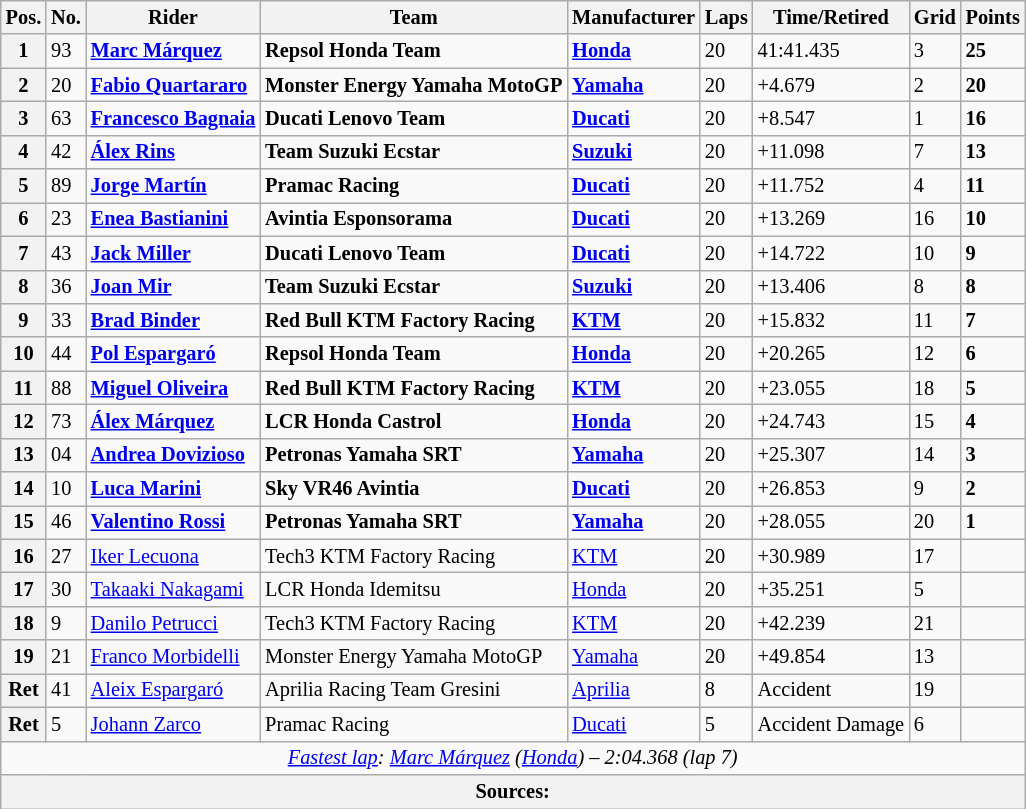<table class="wikitable" style="font-size: 85%;">
<tr>
<th>Pos.</th>
<th>No.</th>
<th>Rider</th>
<th>Team</th>
<th>Manufacturer</th>
<th>Laps</th>
<th>Time/Retired</th>
<th>Grid</th>
<th>Points</th>
</tr>
<tr>
<th>1</th>
<td>93</td>
<td> <strong><a href='#'>Marc Márquez</a></strong></td>
<td><strong>Repsol Honda Team</strong></td>
<td><strong><a href='#'>Honda</a></strong></td>
<td>20</td>
<td>41:41.435</td>
<td>3</td>
<td><strong>25</strong></td>
</tr>
<tr>
<th>2</th>
<td>20</td>
<td> <strong><a href='#'>Fabio Quartararo</a></strong></td>
<td><strong>Monster Energy Yamaha MotoGP</strong></td>
<td><strong><a href='#'>Yamaha</a></strong></td>
<td>20</td>
<td>+4.679</td>
<td>2</td>
<td><strong>20</strong></td>
</tr>
<tr>
<th>3</th>
<td>63</td>
<td> <strong><a href='#'>Francesco Bagnaia</a></strong></td>
<td><strong>Ducati Lenovo Team</strong></td>
<td><strong><a href='#'>Ducati</a></strong></td>
<td>20</td>
<td>+8.547</td>
<td>1</td>
<td><strong>16</strong></td>
</tr>
<tr>
<th>4</th>
<td>42</td>
<td> <strong><a href='#'>Álex Rins</a></strong></td>
<td><strong>Team Suzuki Ecstar</strong></td>
<td><strong><a href='#'>Suzuki</a></strong></td>
<td>20</td>
<td>+11.098</td>
<td>7</td>
<td><strong>13</strong></td>
</tr>
<tr>
<th>5</th>
<td>89</td>
<td> <strong><a href='#'>Jorge Martín</a></strong></td>
<td><strong>Pramac Racing</strong></td>
<td><strong><a href='#'>Ducati</a></strong></td>
<td>20</td>
<td>+11.752</td>
<td>4</td>
<td><strong>11</strong></td>
</tr>
<tr>
<th>6</th>
<td>23</td>
<td> <strong><a href='#'>Enea Bastianini</a></strong></td>
<td><strong>Avintia Esponsorama</strong></td>
<td><strong><a href='#'>Ducati</a></strong></td>
<td>20</td>
<td>+13.269</td>
<td>16</td>
<td><strong>10</strong></td>
</tr>
<tr>
<th>7</th>
<td>43</td>
<td> <strong><a href='#'>Jack Miller</a></strong></td>
<td><strong>Ducati Lenovo Team</strong></td>
<td><strong><a href='#'>Ducati</a></strong></td>
<td>20</td>
<td>+14.722</td>
<td>10</td>
<td><strong>9</strong></td>
</tr>
<tr>
<th>8</th>
<td>36</td>
<td> <strong><a href='#'>Joan Mir</a></strong></td>
<td><strong>Team Suzuki Ecstar</strong></td>
<td><strong><a href='#'>Suzuki</a></strong></td>
<td>20</td>
<td>+13.406</td>
<td>8</td>
<td><strong>8</strong></td>
</tr>
<tr>
<th>9</th>
<td>33</td>
<td> <strong><a href='#'>Brad Binder</a></strong></td>
<td><strong>Red Bull KTM Factory Racing</strong></td>
<td><strong><a href='#'>KTM</a></strong></td>
<td>20</td>
<td>+15.832</td>
<td>11</td>
<td><strong>7</strong></td>
</tr>
<tr>
<th>10</th>
<td>44</td>
<td> <strong><a href='#'>Pol Espargaró</a></strong></td>
<td><strong>Repsol Honda Team</strong></td>
<td><strong><a href='#'>Honda</a></strong></td>
<td>20</td>
<td>+20.265</td>
<td>12</td>
<td><strong>6</strong></td>
</tr>
<tr>
<th>11</th>
<td>88</td>
<td> <strong><a href='#'>Miguel Oliveira</a></strong></td>
<td><strong>Red Bull KTM Factory Racing</strong></td>
<td><strong><a href='#'>KTM</a></strong></td>
<td>20</td>
<td>+23.055</td>
<td>18</td>
<td><strong>5</strong></td>
</tr>
<tr>
<th>12</th>
<td>73</td>
<td> <strong><a href='#'>Álex Márquez</a></strong></td>
<td><strong>LCR Honda Castrol</strong></td>
<td><strong><a href='#'>Honda</a></strong></td>
<td>20</td>
<td>+24.743</td>
<td>15</td>
<td><strong>4</strong></td>
</tr>
<tr>
<th>13</th>
<td>04</td>
<td> <strong><a href='#'>Andrea Dovizioso</a></strong></td>
<td><strong>Petronas Yamaha SRT</strong></td>
<td><strong><a href='#'>Yamaha</a></strong></td>
<td>20</td>
<td>+25.307</td>
<td>14</td>
<td><strong>3</strong></td>
</tr>
<tr>
<th>14</th>
<td>10</td>
<td> <strong><a href='#'>Luca Marini</a></strong></td>
<td><strong>Sky VR46 Avintia</strong></td>
<td><strong><a href='#'>Ducati</a></strong></td>
<td>20</td>
<td>+26.853</td>
<td>9</td>
<td><strong>2</strong></td>
</tr>
<tr>
<th>15</th>
<td>46</td>
<td> <strong><a href='#'>Valentino Rossi</a></strong></td>
<td><strong>Petronas Yamaha SRT</strong></td>
<td><strong><a href='#'>Yamaha</a></strong></td>
<td>20</td>
<td>+28.055</td>
<td>20</td>
<td><strong>1</strong></td>
</tr>
<tr>
<th>16</th>
<td>27</td>
<td> <a href='#'>Iker Lecuona</a></td>
<td>Tech3 KTM Factory Racing</td>
<td><a href='#'>KTM</a></td>
<td>20</td>
<td>+30.989</td>
<td>17</td>
<td></td>
</tr>
<tr>
<th>17</th>
<td>30</td>
<td> <a href='#'>Takaaki Nakagami</a></td>
<td>LCR Honda Idemitsu</td>
<td><a href='#'>Honda</a></td>
<td>20</td>
<td>+35.251</td>
<td>5</td>
<td></td>
</tr>
<tr>
<th>18</th>
<td>9</td>
<td> <a href='#'>Danilo Petrucci</a></td>
<td>Tech3 KTM Factory Racing</td>
<td><a href='#'>KTM</a></td>
<td>20</td>
<td>+42.239</td>
<td>21</td>
<td></td>
</tr>
<tr>
<th>19</th>
<td>21</td>
<td> <a href='#'>Franco Morbidelli</a></td>
<td>Monster Energy Yamaha MotoGP</td>
<td><a href='#'>Yamaha</a></td>
<td>20</td>
<td>+49.854</td>
<td>13</td>
<td></td>
</tr>
<tr>
<th>Ret</th>
<td>41</td>
<td> <a href='#'>Aleix Espargaró</a></td>
<td>Aprilia Racing Team Gresini</td>
<td><a href='#'>Aprilia</a></td>
<td>8</td>
<td>Accident</td>
<td>19</td>
<td></td>
</tr>
<tr>
<th>Ret</th>
<td>5</td>
<td> <a href='#'>Johann Zarco</a></td>
<td>Pramac Racing</td>
<td><a href='#'>Ducati</a></td>
<td>5</td>
<td>Accident Damage</td>
<td>6</td>
<td></td>
</tr>
<tr class="sortbottom">
<td colspan="9" style="text-align:center"><em><a href='#'>Fastest lap</a>:  <a href='#'>Marc Márquez</a> (<a href='#'>Honda</a>) – 2:04.368 (lap 7)</em></td>
</tr>
<tr>
<th colspan=9>Sources:</th>
</tr>
</table>
